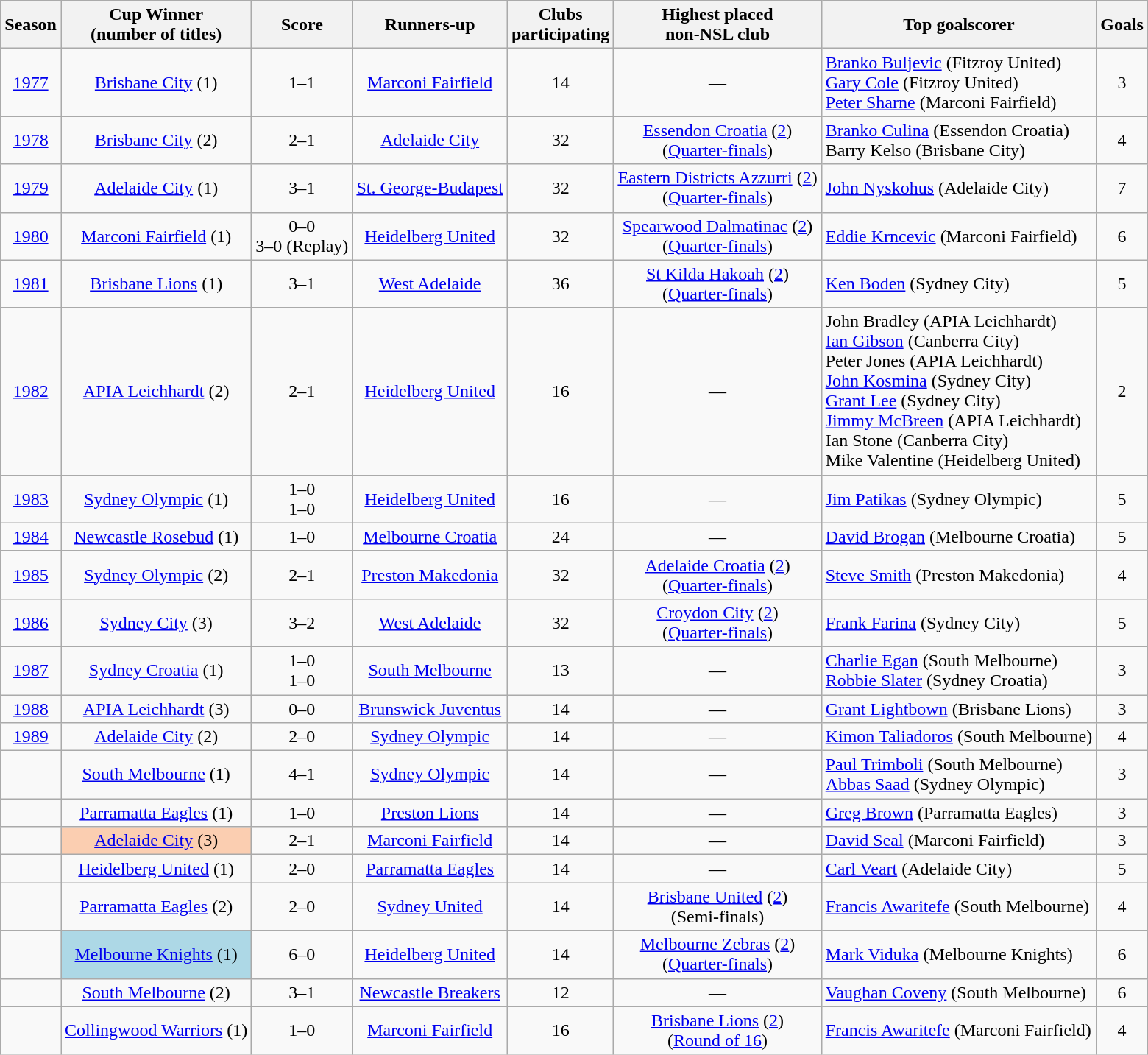<table class="wikitable">
<tr>
<th>Season</th>
<th>Cup Winner<br>(number of titles)</th>
<th>Score</th>
<th>Runners-up</th>
<th>Clubs<br>participating</th>
<th>Highest placed<br>non-NSL club</th>
<th>Top goalscorer</th>
<th>Goals</th>
</tr>
<tr>
<td align=center><a href='#'>1977</a></td>
<td align=center><a href='#'>Brisbane City</a> (1)</td>
<td align=center>1–1  </td>
<td align=center><a href='#'>Marconi Fairfield</a></td>
<td align=center>14</td>
<td align=center>—</td>
<td align=left> <a href='#'>Branko Buljevic</a> (Fitzroy United)<br> <a href='#'>Gary Cole</a> (Fitzroy United)<br> <a href='#'>Peter Sharne</a> (Marconi Fairfield)</td>
<td align=center>3</td>
</tr>
<tr>
<td align=center><a href='#'>1978</a></td>
<td align=center><a href='#'>Brisbane City</a> (2)</td>
<td align=center>2–1</td>
<td align=center><a href='#'>Adelaide City</a></td>
<td align=center>32</td>
<td align=center><a href='#'>Essendon Croatia</a> (<a href='#'>2</a>)<br>(<a href='#'>Quarter-finals</a>)</td>
<td align=left> <a href='#'>Branko Culina</a> (Essendon Croatia)<br> Barry Kelso (Brisbane City)</td>
<td align=center>4</td>
</tr>
<tr>
<td align=center><a href='#'>1979</a></td>
<td align=center><a href='#'>Adelaide City</a> (1)</td>
<td align=center>3–1</td>
<td align=center><a href='#'>St. George-Budapest</a></td>
<td align=center>32</td>
<td align=center><a href='#'>Eastern Districts Azzurri</a> (<a href='#'>2</a>) <br>(<a href='#'>Quarter-finals</a>)</td>
<td align=left> <a href='#'>John Nyskohus</a> (Adelaide City)</td>
<td align=center>7</td>
</tr>
<tr>
<td align=center><a href='#'>1980</a></td>
<td align=center><a href='#'>Marconi Fairfield</a> (1)</td>
<td align=center>0–0 <br>3–0 (Replay)</td>
<td align=center><a href='#'>Heidelberg United</a></td>
<td align=center>32</td>
<td align=center><a href='#'>Spearwood Dalmatinac</a> (<a href='#'>2</a>)<br>(<a href='#'>Quarter-finals</a>)</td>
<td align=left> <a href='#'>Eddie Krncevic</a> (Marconi Fairfield)</td>
<td align=center>6</td>
</tr>
<tr>
<td align=center><a href='#'>1981</a></td>
<td align=center><a href='#'>Brisbane Lions</a> (1)</td>
<td align=center>3–1</td>
<td align=center><a href='#'>West Adelaide</a></td>
<td align=center>36</td>
<td align=center><a href='#'>St Kilda Hakoah</a> (<a href='#'>2</a>)<br>(<a href='#'>Quarter-finals</a>)</td>
<td align=left> <a href='#'>Ken Boden</a> (Sydney City)</td>
<td align=center>5</td>
</tr>
<tr>
<td align=center><a href='#'>1982</a></td>
<td align=center><a href='#'>APIA Leichhardt</a> (2)</td>
<td align=center>2–1</td>
<td align=center><a href='#'>Heidelberg United</a></td>
<td align=center>16</td>
<td align=center>—</td>
<td align=left> John Bradley (APIA Leichhardt)<br> <a href='#'>Ian Gibson</a> (Canberra City)<br> Peter Jones (APIA Leichhardt)<br> <a href='#'>John Kosmina</a> (Sydney City)<br> <a href='#'>Grant Lee</a> (Sydney City)<br> <a href='#'>Jimmy McBreen</a> (APIA Leichhardt)<br> Ian Stone (Canberra City)<br> Mike Valentine (Heidelberg United)</td>
<td align=center>2</td>
</tr>
<tr>
<td align=center><a href='#'>1983</a></td>
<td align=center><a href='#'>Sydney Olympic</a> (1)</td>
<td align=center>1–0<br>1–0</td>
<td align=center><a href='#'>Heidelberg United</a></td>
<td align=center>16</td>
<td align=center>—</td>
<td align=left> <a href='#'>Jim Patikas</a> (Sydney Olympic)</td>
<td align=center>5</td>
</tr>
<tr>
<td align=center><a href='#'>1984</a></td>
<td align=center><a href='#'>Newcastle Rosebud</a> (1)</td>
<td align=center>1–0</td>
<td align=center><a href='#'>Melbourne Croatia</a></td>
<td align=center>24</td>
<td align=center>—</td>
<td align=left> <a href='#'>David Brogan</a> (Melbourne Croatia)</td>
<td align=center>5</td>
</tr>
<tr>
<td align=center><a href='#'>1985</a></td>
<td align=center><a href='#'>Sydney Olympic</a> (2)</td>
<td align=center>2–1</td>
<td align=center><a href='#'>Preston Makedonia</a></td>
<td align=center>32</td>
<td align=center><a href='#'>Adelaide Croatia</a> (<a href='#'>2</a>)<br>(<a href='#'>Quarter-finals</a>)</td>
<td align=left> <a href='#'>Steve Smith</a> (Preston Makedonia)</td>
<td align=center>4</td>
</tr>
<tr>
<td align=center><a href='#'>1986</a></td>
<td align=center><a href='#'>Sydney City</a> (3)</td>
<td align=center>3–2 </td>
<td align=center><a href='#'>West Adelaide</a></td>
<td align=center>32</td>
<td align=center><a href='#'>Croydon City</a> (<a href='#'>2</a>)<br>(<a href='#'>Quarter-finals</a>)</td>
<td align=left> <a href='#'>Frank Farina</a> (Sydney City)</td>
<td align=center>5</td>
</tr>
<tr>
<td align=center><a href='#'>1987</a></td>
<td align=center><a href='#'>Sydney Croatia</a> (1)</td>
<td align=center>1–0<br> 1–0</td>
<td align=center><a href='#'>South Melbourne</a></td>
<td align=center>13</td>
<td align=center>—</td>
<td align=left> <a href='#'>Charlie Egan</a> (South Melbourne)<br> <a href='#'>Robbie Slater</a> (Sydney Croatia)</td>
<td align=center>3</td>
</tr>
<tr>
<td align=center><a href='#'>1988</a></td>
<td align=center><a href='#'>APIA Leichhardt</a> (3)</td>
<td align=center>0–0 </td>
<td align=center><a href='#'>Brunswick Juventus</a></td>
<td align=center>14</td>
<td align=center>—</td>
<td align=left> <a href='#'>Grant Lightbown</a> (Brisbane Lions)</td>
<td align=center>3</td>
</tr>
<tr>
<td align=center><a href='#'>1989</a></td>
<td align=center><a href='#'>Adelaide City</a> (2)</td>
<td align=center>2–0</td>
<td align=center><a href='#'>Sydney Olympic</a></td>
<td align=center>14</td>
<td align=center>—</td>
<td align=left> <a href='#'>Kimon Taliadoros</a> (South Melbourne)</td>
<td align=center>4</td>
</tr>
<tr>
<td align=center></td>
<td align=center><a href='#'>South Melbourne</a> (1)</td>
<td align=center>4–1</td>
<td align=center><a href='#'>Sydney Olympic</a></td>
<td align=center>14</td>
<td align=center>—</td>
<td align=left> <a href='#'>Paul Trimboli</a> (South Melbourne)<br> <a href='#'>Abbas Saad</a> (Sydney Olympic)</td>
<td align=center>3</td>
</tr>
<tr>
<td align=center></td>
<td align=center><a href='#'>Parramatta Eagles</a> (1)</td>
<td align=center>1–0</td>
<td align=center><a href='#'>Preston Lions</a></td>
<td align=center>14</td>
<td align=center>—</td>
<td align=left> <a href='#'>Greg Brown</a> (Parramatta Eagles)</td>
<td align=center>3</td>
</tr>
<tr>
<td align=center></td>
<td align=center bgcolor=FBCEB1><a href='#'>Adelaide City</a> (3)</td>
<td align=center>2–1</td>
<td align=center><a href='#'>Marconi Fairfield</a></td>
<td align=center>14</td>
<td align=center>—</td>
<td align=left> <a href='#'>David Seal</a> (Marconi Fairfield)</td>
<td align=center>3</td>
</tr>
<tr>
<td align=center></td>
<td align=center><a href='#'>Heidelberg United</a> (1)</td>
<td align=center>2–0</td>
<td align=center><a href='#'>Parramatta Eagles</a></td>
<td align=center>14</td>
<td align=center>—</td>
<td align=left> <a href='#'>Carl Veart</a> (Adelaide City)</td>
<td align=center>5</td>
</tr>
<tr>
<td align=center></td>
<td align=center><a href='#'>Parramatta Eagles</a> (2)</td>
<td align=center>2–0</td>
<td align=center><a href='#'>Sydney United</a></td>
<td align=center>14</td>
<td align=center><a href='#'>Brisbane United</a> (<a href='#'>2</a>)<br>(Semi-finals)</td>
<td align=left> <a href='#'>Francis Awaritefe</a> (South Melbourne)</td>
<td align=center>4</td>
</tr>
<tr>
<td align=center></td>
<td align=center bgcolor=ADD8E6><a href='#'>Melbourne Knights</a> (1)</td>
<td align=center>6–0</td>
<td align=center><a href='#'>Heidelberg United</a></td>
<td align=center>14</td>
<td align=center><a href='#'>Melbourne Zebras</a> (<a href='#'>2</a>)<br>(<a href='#'>Quarter-finals</a>)</td>
<td align=left> <a href='#'>Mark Viduka</a> (Melbourne Knights)</td>
<td align=center>6</td>
</tr>
<tr>
<td align=center></td>
<td align=center><a href='#'>South Melbourne</a> (2)</td>
<td align=center>3–1</td>
<td align=center><a href='#'>Newcastle Breakers</a></td>
<td align=center>12</td>
<td align=center>—</td>
<td align=left> <a href='#'>Vaughan Coveny</a> (South Melbourne)</td>
<td align=center>6</td>
</tr>
<tr>
<td align=center></td>
<td align=center><a href='#'>Collingwood Warriors</a> (1)</td>
<td align=center>1–0</td>
<td align=center><a href='#'>Marconi Fairfield</a></td>
<td align=center>16</td>
<td align=center><a href='#'>Brisbane Lions</a> (<a href='#'>2</a>)<br>(<a href='#'>Round of 16</a>)</td>
<td align=left> <a href='#'>Francis Awaritefe</a> (Marconi Fairfield)</td>
<td align=center>4</td>
</tr>
</table>
